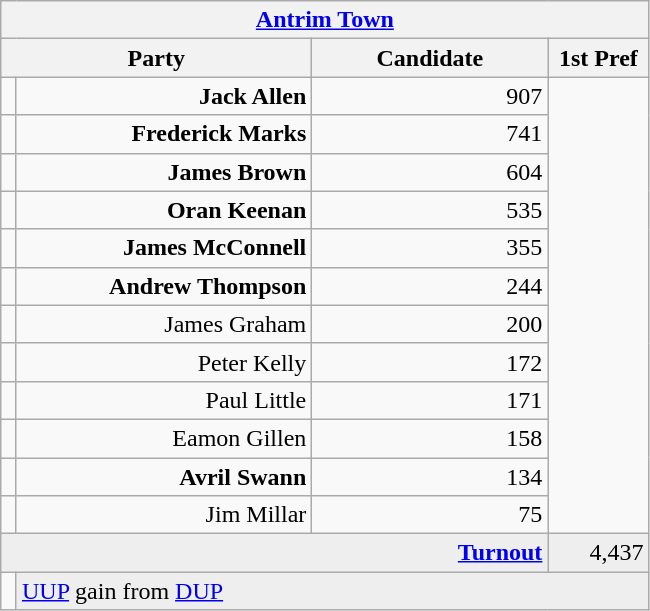<table class="wikitable">
<tr>
<th colspan="4" align="center"><a href='#'>Antrim Town</a></th>
</tr>
<tr>
<th colspan="2" align="center" width=200>Party</th>
<th width=150>Candidate</th>
<th width=60>1st Pref</th>
</tr>
<tr>
<td></td>
<td align="right"><strong>Jack Allen</strong></td>
<td align="right">907</td>
</tr>
<tr>
<td></td>
<td align="right"><strong>Frederick Marks</strong></td>
<td align="right">741</td>
</tr>
<tr>
<td></td>
<td align="right"><strong>James Brown</strong></td>
<td align="right">604</td>
</tr>
<tr>
<td></td>
<td align="right"><strong>Oran Keenan</strong></td>
<td align="right">535</td>
</tr>
<tr>
<td></td>
<td align="right"><strong>James McConnell</strong></td>
<td align="right">355</td>
</tr>
<tr>
<td></td>
<td align="right"><strong>Andrew Thompson</strong></td>
<td align="right">244</td>
</tr>
<tr>
<td></td>
<td align="right">James Graham</td>
<td align="right">200</td>
</tr>
<tr>
<td></td>
<td align="right">Peter Kelly</td>
<td align="right">172</td>
</tr>
<tr>
<td></td>
<td align="right">Paul Little</td>
<td align="right">171</td>
</tr>
<tr>
<td></td>
<td align="right">Eamon Gillen</td>
<td align="right">158</td>
</tr>
<tr>
<td></td>
<td align="right"><strong>Avril Swann</strong></td>
<td align="right">134</td>
</tr>
<tr>
<td></td>
<td align="right">Jim Millar</td>
<td align="right">75</td>
</tr>
<tr bgcolor="EEEEEE">
<td colspan=3 align="right"><strong><a href='#'>Turnout</a></strong></td>
<td align="right">4,437</td>
</tr>
<tr>
<td bgcolor=></td>
<td colspan=3 bgcolor="EEEEEE"><a href='#'>UUP</a> gain from <a href='#'>DUP</a></td>
</tr>
</table>
